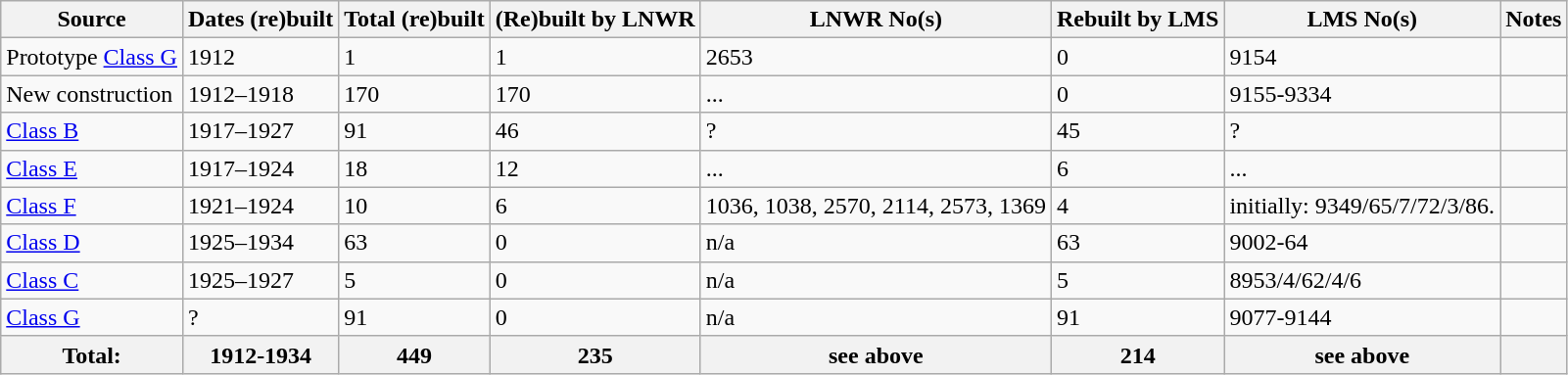<table class="wikitable" style="clear: left">
<tr>
<th>Source</th>
<th>Dates (re)built</th>
<th>Total (re)built</th>
<th>(Re)built by LNWR</th>
<th>LNWR No(s)</th>
<th>Rebuilt by LMS</th>
<th>LMS No(s)</th>
<th>Notes</th>
</tr>
<tr>
<td>Prototype <a href='#'>Class G</a></td>
<td>1912</td>
<td>1</td>
<td>1</td>
<td>2653</td>
<td>0</td>
<td>9154</td>
<td></td>
</tr>
<tr>
<td>New construction</td>
<td>1912–1918</td>
<td>170</td>
<td>170</td>
<td>...</td>
<td>0</td>
<td>9155-9334</td>
<td></td>
</tr>
<tr>
<td><a href='#'>Class B</a></td>
<td>1917–1927</td>
<td>91</td>
<td>46</td>
<td>?</td>
<td>45</td>
<td>?</td>
<td></td>
</tr>
<tr>
<td><a href='#'>Class E</a></td>
<td>1917–1924</td>
<td>18</td>
<td>12</td>
<td>...</td>
<td>6</td>
<td>...</td>
<td></td>
</tr>
<tr>
<td><a href='#'>Class F</a></td>
<td>1921–1924</td>
<td>10</td>
<td>6</td>
<td>1036, 1038, 2570, 2114, 2573, 1369</td>
<td>4</td>
<td>initially: 9349/65/7/72/3/86.</td>
<td></td>
</tr>
<tr>
<td><a href='#'>Class D</a></td>
<td>1925–1934</td>
<td>63</td>
<td>0</td>
<td>n/a</td>
<td>63</td>
<td>9002-64</td>
<td></td>
</tr>
<tr>
<td><a href='#'>Class C</a></td>
<td>1925–1927</td>
<td>5</td>
<td>0</td>
<td>n/a</td>
<td>5</td>
<td>8953/4/62/4/6</td>
<td></td>
</tr>
<tr>
<td><a href='#'>Class G</a></td>
<td>?</td>
<td>91</td>
<td>0</td>
<td>n/a</td>
<td>91</td>
<td>9077-9144</td>
<td></td>
</tr>
<tr>
<th>Total:</th>
<th>1912-1934</th>
<th>449</th>
<th>235</th>
<th>see above</th>
<th>214</th>
<th>see above</th>
<th></th>
</tr>
</table>
